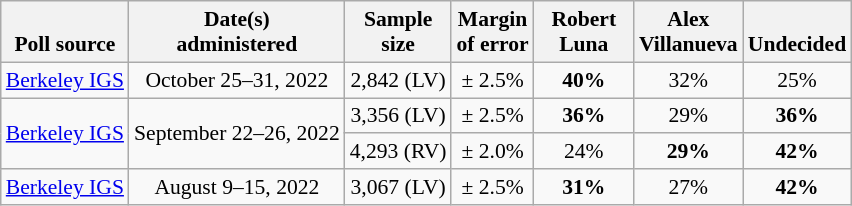<table class="wikitable" style="font-size:90%;text-align:center;">
<tr valign=bottom>
<th>Poll source</th>
<th>Date(s)<br>administered</th>
<th>Sample<br>size</th>
<th>Margin<br>of error</th>
<th style="width:60px;">Robert<br>Luna</th>
<th style="width:60px;">Alex<br>Villanueva</th>
<th>Undecided</th>
</tr>
<tr>
<td style="text-align:left;"><a href='#'>Berkeley IGS</a></td>
<td>October 25–31, 2022</td>
<td>2,842 (LV)</td>
<td>± 2.5%</td>
<td><strong>40%</strong></td>
<td>32%</td>
<td>25%</td>
</tr>
<tr>
<td rowspan=2 style="text-align:left;"><a href='#'>Berkeley IGS</a></td>
<td rowspan=2>September 22–26, 2022</td>
<td>3,356 (LV)</td>
<td>± 2.5%</td>
<td><strong>36%</strong></td>
<td>29%</td>
<td><strong>36%</strong></td>
</tr>
<tr>
<td>4,293 (RV)</td>
<td>± 2.0%</td>
<td>24%</td>
<td><strong>29%</strong></td>
<td><strong>42%</strong></td>
</tr>
<tr>
<td style="text-align:left;"><a href='#'>Berkeley IGS</a></td>
<td>August 9–15, 2022</td>
<td>3,067 (LV)</td>
<td>± 2.5%</td>
<td><strong>31%</strong></td>
<td>27%</td>
<td><strong>42%</strong></td>
</tr>
</table>
